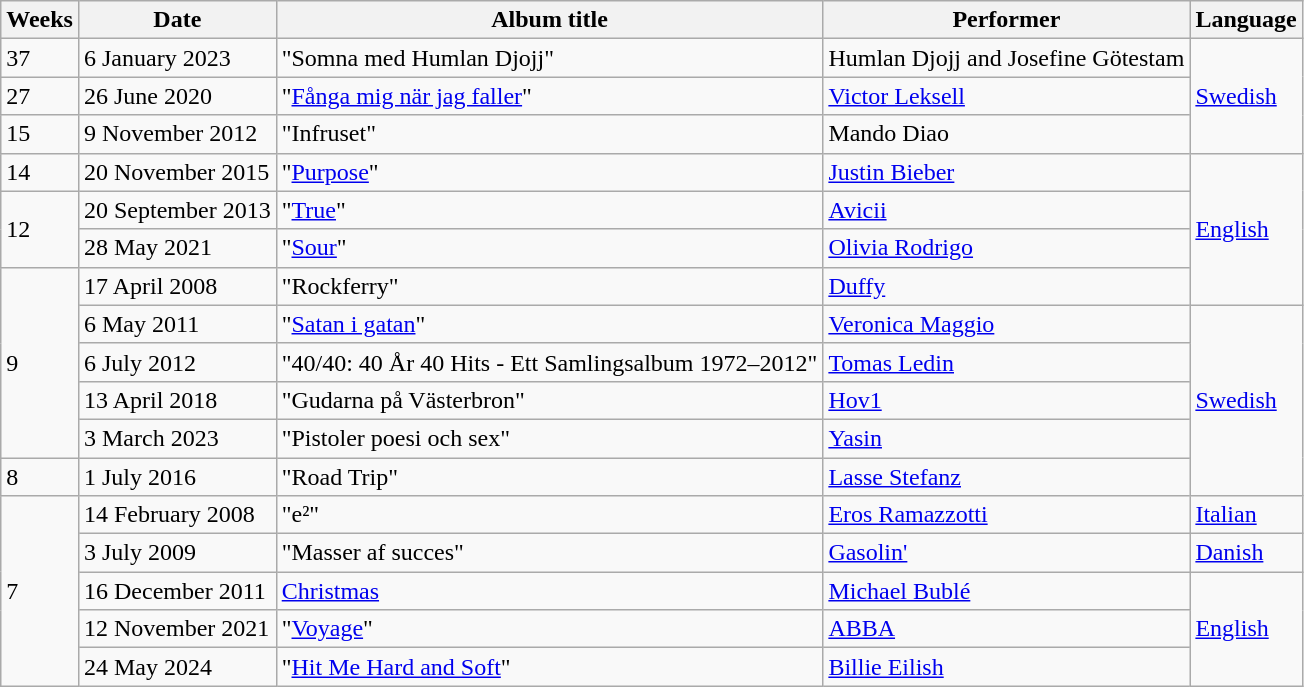<table class="wikitable">
<tr>
<th>Weeks</th>
<th>Date</th>
<th>Album title</th>
<th>Performer</th>
<th>Language</th>
</tr>
<tr>
<td>37</td>
<td>6 January 2023</td>
<td>"Somna med Humlan Djojj"</td>
<td>Humlan Djojj and Josefine Götestam</td>
<td rowspan="3"><a href='#'>Swedish</a></td>
</tr>
<tr>
<td>27</td>
<td>26 June 2020</td>
<td>"<a href='#'>Fånga mig när jag faller</a>"</td>
<td><a href='#'>Victor Leksell</a></td>
</tr>
<tr>
<td>15</td>
<td>9 November 2012</td>
<td>"Infruset"</td>
<td>Mando Diao</td>
</tr>
<tr>
<td>14</td>
<td>20 November 2015</td>
<td>"<a href='#'>Purpose</a>"</td>
<td><a href='#'>Justin Bieber</a></td>
<td rowspan="4"><a href='#'>English</a></td>
</tr>
<tr>
<td rowspan="2">12</td>
<td>20 September 2013</td>
<td>"<a href='#'>True</a>"</td>
<td><a href='#'>Avicii</a></td>
</tr>
<tr>
<td>28 May 2021</td>
<td>"<a href='#'>Sour</a>"</td>
<td><a href='#'>Olivia Rodrigo</a></td>
</tr>
<tr>
<td rowspan="5">9</td>
<td>17 April 2008</td>
<td>"Rockferry"</td>
<td><a href='#'>Duffy</a></td>
</tr>
<tr>
<td>6 May 2011</td>
<td>"<a href='#'>Satan i gatan</a>"</td>
<td><a href='#'>Veronica Maggio</a></td>
<td rowspan="5"><a href='#'>Swedish</a></td>
</tr>
<tr>
<td>6 July 2012</td>
<td>"40/40: 40 År 40 Hits - Ett Samlingsalbum 1972–2012"</td>
<td><a href='#'>Tomas Ledin</a></td>
</tr>
<tr>
<td>13 April 2018</td>
<td>"Gudarna på Västerbron"</td>
<td><a href='#'>Hov1</a></td>
</tr>
<tr>
<td>3 March 2023</td>
<td>"Pistoler poesi och sex"</td>
<td><a href='#'>Yasin</a></td>
</tr>
<tr>
<td>8</td>
<td>1 July 2016</td>
<td>"Road Trip"</td>
<td><a href='#'>Lasse Stefanz</a></td>
</tr>
<tr>
<td rowspan="5">7</td>
<td>14 February 2008</td>
<td>"e²"</td>
<td><a href='#'>Eros Ramazzotti</a></td>
<td><a href='#'>Italian</a></td>
</tr>
<tr>
<td>3 July 2009</td>
<td>"Masser af succes"</td>
<td><a href='#'>Gasolin'</a></td>
<td><a href='#'>Danish</a></td>
</tr>
<tr>
<td>16 December 2011</td>
<td><a href='#'>Christmas</a></td>
<td><a href='#'>Michael Bublé</a></td>
<td rowspan="3"><a href='#'>English</a></td>
</tr>
<tr>
<td>12 November 2021</td>
<td>"<a href='#'>Voyage</a>"</td>
<td><a href='#'>ABBA</a></td>
</tr>
<tr>
<td>24 May 2024</td>
<td>"<a href='#'>Hit Me Hard and Soft</a>"</td>
<td><a href='#'>Billie Eilish</a></td>
</tr>
</table>
